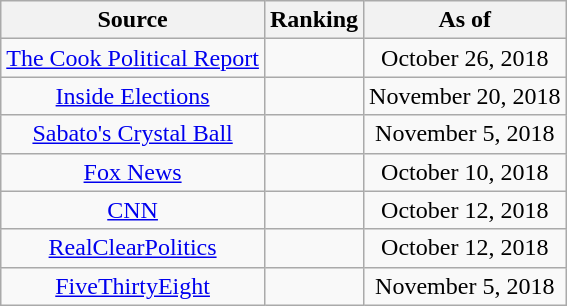<table class="wikitable" style="text-align:center">
<tr>
<th>Source</th>
<th>Ranking</th>
<th>As of</th>
</tr>
<tr>
<td><a href='#'>The Cook Political Report</a></td>
<td></td>
<td>October 26, 2018</td>
</tr>
<tr>
<td><a href='#'>Inside Elections</a></td>
<td></td>
<td>November 20, 2018</td>
</tr>
<tr>
<td><a href='#'>Sabato's Crystal Ball</a></td>
<td></td>
<td>November 5, 2018</td>
</tr>
<tr>
<td><a href='#'>Fox News</a></td>
<td></td>
<td>October 10, 2018</td>
</tr>
<tr>
<td><a href='#'>CNN</a></td>
<td></td>
<td>October 12, 2018</td>
</tr>
<tr>
<td><a href='#'>RealClearPolitics</a></td>
<td></td>
<td>October 12, 2018</td>
</tr>
<tr>
<td><a href='#'>FiveThirtyEight</a></td>
<td></td>
<td>November 5, 2018</td>
</tr>
</table>
